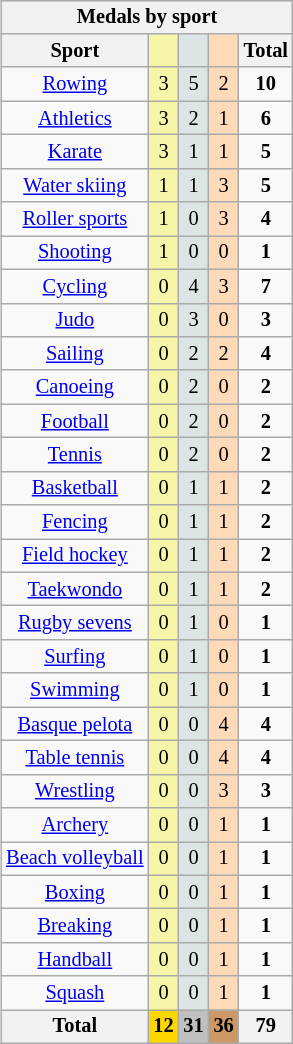<table class="wikitable" style=font-size:85%;float:right;text-align:center>
<tr>
<th colspan=5>Medals by sport</th>
</tr>
<tr>
<th>Sport</th>
<td bgcolor=F7F6A8></td>
<td bgcolor=DCE5E5></td>
<td bgcolor=FFDAB9></td>
<th>Total</th>
</tr>
<tr>
<td><a href='#'>Rowing</a></td>
<td bgcolor=F7F6A8>3</td>
<td bgcolor=DCE5E5>5</td>
<td bgcolor=FFDAB9>2</td>
<td><strong>10</strong></td>
</tr>
<tr>
<td><a href='#'>Athletics</a></td>
<td bgcolor=F7F6A8>3</td>
<td bgcolor=DCE5E5>2</td>
<td bgcolor=FFDAB9>1</td>
<td><strong>6</strong></td>
</tr>
<tr>
<td><a href='#'>Karate</a></td>
<td bgcolor=F7F6A8>3</td>
<td bgcolor=DCE5E5>1</td>
<td bgcolor=FFDAB9>1</td>
<td><strong>5</strong></td>
</tr>
<tr>
<td><a href='#'>Water skiing</a></td>
<td bgcolor=F7F6A8>1</td>
<td bgcolor=DCE5E5>1</td>
<td bgcolor=FFDAB9>3</td>
<td><strong>5</strong></td>
</tr>
<tr>
<td><a href='#'>Roller sports</a></td>
<td bgcolor=F7F6A8>1</td>
<td bgcolor=DCE5E5>0</td>
<td bgcolor=FFDAB9>3</td>
<td><strong>4</strong></td>
</tr>
<tr>
<td><a href='#'>Shooting</a></td>
<td bgcolor=F7F6A8>1</td>
<td bgcolor=DCE5E5>0</td>
<td bgcolor=FFDAB9>0</td>
<td><strong>1</strong></td>
</tr>
<tr>
<td><a href='#'>Cycling</a></td>
<td bgcolor=F7F6A8>0</td>
<td bgcolor=DCE5E5>4</td>
<td bgcolor=FFDAB9>3</td>
<td><strong>7</strong></td>
</tr>
<tr>
<td><a href='#'>Judo</a></td>
<td bgcolor=F7F6A8>0</td>
<td bgcolor=DCE5E5>3</td>
<td bgcolor=FFDAB9>0</td>
<td><strong>3</strong></td>
</tr>
<tr>
<td><a href='#'>Sailing</a></td>
<td bgcolor=F7F6A8>0</td>
<td bgcolor=DCE5E5>2</td>
<td bgcolor=FFDAB9>2</td>
<td><strong>4</strong></td>
</tr>
<tr>
<td><a href='#'>Canoeing</a></td>
<td bgcolor=F7F6A8>0</td>
<td bgcolor=DCE5E5>2</td>
<td bgcolor=FFDAB9>0</td>
<td><strong>2</strong></td>
</tr>
<tr>
<td><a href='#'>Football</a></td>
<td bgcolor=F7F6A8>0</td>
<td bgcolor=DCE5E5>2</td>
<td bgcolor=FFDAB9>0</td>
<td><strong>2</strong></td>
</tr>
<tr>
<td><a href='#'>Tennis</a></td>
<td bgcolor=F7F6A8>0</td>
<td bgcolor=DCE5E5>2</td>
<td bgcolor=FFDAB9>0</td>
<td><strong>2</strong></td>
</tr>
<tr>
<td><a href='#'>Basketball</a></td>
<td bgcolor=F7F6A8>0</td>
<td bgcolor=DCE5E5>1</td>
<td bgcolor=FFDAB9>1</td>
<td><strong>2</strong></td>
</tr>
<tr>
<td><a href='#'>Fencing</a></td>
<td bgcolor=F7F6A8>0</td>
<td bgcolor=DCE5E5>1</td>
<td bgcolor=FFDAB9>1</td>
<td><strong>2</strong></td>
</tr>
<tr>
<td><a href='#'>Field hockey</a></td>
<td bgcolor=F7F6A8>0</td>
<td bgcolor=DCE5E5>1</td>
<td bgcolor=FFDAB9>1</td>
<td><strong>2</strong></td>
</tr>
<tr>
<td><a href='#'>Taekwondo</a></td>
<td bgcolor=F7F6A8>0</td>
<td bgcolor=DCE5E5>1</td>
<td bgcolor=FFDAB9>1</td>
<td><strong>2</strong></td>
</tr>
<tr>
<td><a href='#'>Rugby sevens</a></td>
<td bgcolor=F7F6A8>0</td>
<td bgcolor=DCE5E5>1</td>
<td bgcolor=FFDAB9>0</td>
<td><strong>1</strong></td>
</tr>
<tr>
<td><a href='#'>Surfing</a></td>
<td bgcolor=F7F6A8>0</td>
<td bgcolor=DCE5E5>1</td>
<td bgcolor=FFDAB9>0</td>
<td><strong>1</strong></td>
</tr>
<tr>
<td><a href='#'>Swimming</a></td>
<td bgcolor=F7F6A8>0</td>
<td bgcolor=DCE5E5>1</td>
<td bgcolor=FFDAB9>0</td>
<td><strong>1</strong></td>
</tr>
<tr>
<td><a href='#'>Basque pelota</a></td>
<td bgcolor=F7F6A8>0</td>
<td bgcolor=DCE5E5>0</td>
<td bgcolor=FFDAB9>4</td>
<td><strong>4</strong></td>
</tr>
<tr>
<td><a href='#'>Table tennis</a></td>
<td bgcolor=F7F6A8>0</td>
<td bgcolor=DCE5E5>0</td>
<td bgcolor=FFDAB9>4</td>
<td><strong>4</strong></td>
</tr>
<tr>
<td><a href='#'>Wrestling</a></td>
<td bgcolor=F7F6A8>0</td>
<td bgcolor=DCE5E5>0</td>
<td bgcolor=FFDAB9>3</td>
<td><strong>3</strong></td>
</tr>
<tr>
<td><a href='#'>Archery</a></td>
<td bgcolor=F7F6A8>0</td>
<td bgcolor=DCE5E5>0</td>
<td bgcolor=FFDAB9>1</td>
<td><strong>1</strong></td>
</tr>
<tr>
<td nowrap><a href='#'>Beach volleyball</a></td>
<td bgcolor=F7F6A8>0</td>
<td bgcolor=DCE5E5>0</td>
<td bgcolor=FFDAB9>1</td>
<td><strong>1</strong></td>
</tr>
<tr>
<td><a href='#'>Boxing</a></td>
<td bgcolor=F7F6A8>0</td>
<td bgcolor=DCE5E5>0</td>
<td bgcolor=FFDAB9>1</td>
<td><strong>1</strong></td>
</tr>
<tr>
<td><a href='#'>Breaking</a></td>
<td bgcolor=F7F6A8>0</td>
<td bgcolor=DCE5E5>0</td>
<td bgcolor=FFDAB9>1</td>
<td><strong>1</strong></td>
</tr>
<tr>
<td><a href='#'>Handball</a></td>
<td bgcolor=F7F6A8>0</td>
<td bgcolor=DCE5E5>0</td>
<td bgcolor=FFDAB9>1</td>
<td><strong>1</strong></td>
</tr>
<tr>
<td><a href='#'>Squash</a></td>
<td bgcolor=F7F6A8>0</td>
<td bgcolor=DCE5E5>0</td>
<td bgcolor=FFDAB9>1</td>
<td><strong>1</strong></td>
</tr>
<tr>
<th>Total</th>
<th style=background:gold>12</th>
<th style=background:silver>31</th>
<th style=background:#c96>36</th>
<th>79</th>
</tr>
</table>
